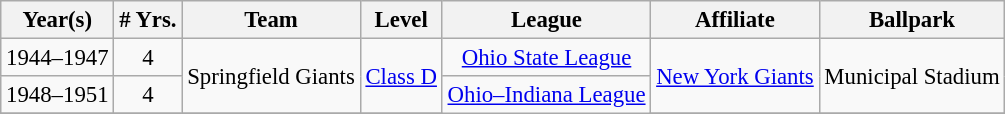<table class="wikitable" style="text-align:center; font-size: 95%;">
<tr>
<th>Year(s)</th>
<th># Yrs.</th>
<th>Team</th>
<th>Level</th>
<th>League</th>
<th>Affiliate</th>
<th>Ballpark</th>
</tr>
<tr>
<td>1944–1947</td>
<td>4</td>
<td Rowspan=2>Springfield Giants</td>
<td rowspan=2><a href='#'>Class D</a></td>
<td><a href='#'>Ohio State League</a></td>
<td rowspan=2><a href='#'>New York Giants</a></td>
<td rowspan=2>Municipal Stadium</td>
</tr>
<tr>
<td>1948–1951</td>
<td>4</td>
<td rowspan=2><a href='#'>Ohio–Indiana League</a></td>
</tr>
<tr>
</tr>
</table>
